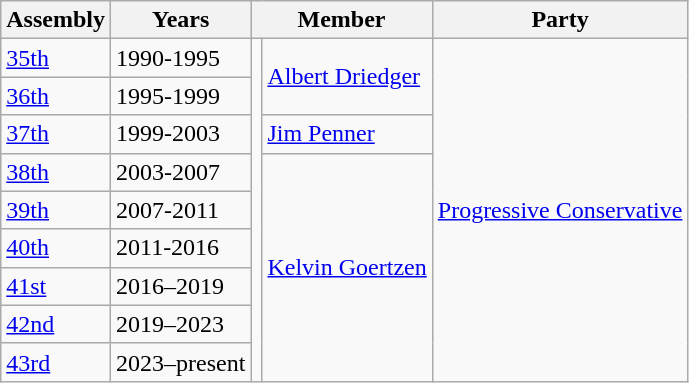<table class="wikitable">
<tr>
<th>Assembly</th>
<th>Years</th>
<th colspan="2">Member</th>
<th>Party<br></th>
</tr>
<tr>
<td><a href='#'>35th</a></td>
<td>1990-1995</td>
<td rowspan=9 ></td>
<td rowspan=2><a href='#'>Albert Driedger</a></td>
<td rowspan=9><a href='#'>Progressive Conservative</a></td>
</tr>
<tr>
<td><a href='#'>36th</a></td>
<td>1995-1999</td>
</tr>
<tr>
<td><a href='#'>37th</a></td>
<td>1999-2003</td>
<td><a href='#'>Jim Penner</a></td>
</tr>
<tr>
<td><a href='#'>38th</a></td>
<td>2003-2007</td>
<td rowspan=6><a href='#'>Kelvin Goertzen</a></td>
</tr>
<tr>
<td><a href='#'>39th</a></td>
<td>2007-2011</td>
</tr>
<tr>
<td><a href='#'>40th</a></td>
<td>2011-2016</td>
</tr>
<tr>
<td><a href='#'>41st</a></td>
<td>2016–2019</td>
</tr>
<tr>
<td><a href='#'>42nd</a></td>
<td>2019–2023</td>
</tr>
<tr>
<td><a href='#'>43rd</a></td>
<td>2023–present</td>
</tr>
</table>
